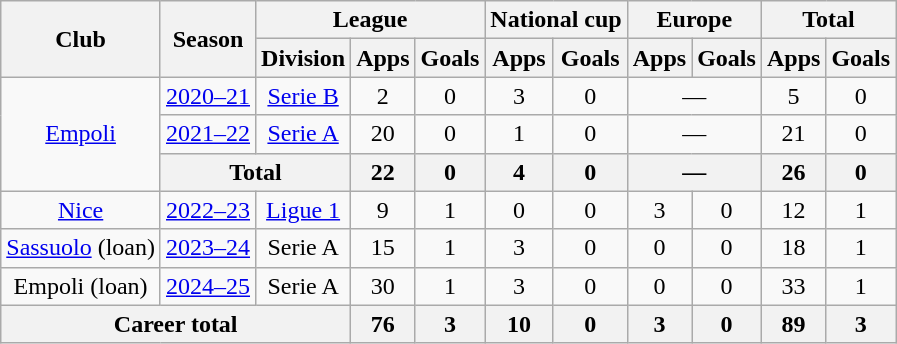<table class="wikitable" style="text-align:center">
<tr>
<th rowspan="2">Club</th>
<th rowspan="2">Season</th>
<th colspan="3">League</th>
<th colspan="2">National cup</th>
<th colspan="2">Europe</th>
<th colspan="2">Total</th>
</tr>
<tr>
<th>Division</th>
<th>Apps</th>
<th>Goals</th>
<th>Apps</th>
<th>Goals</th>
<th>Apps</th>
<th>Goals</th>
<th>Apps</th>
<th>Goals</th>
</tr>
<tr>
<td rowspan="3"><a href='#'>Empoli</a></td>
<td><a href='#'>2020–21</a></td>
<td><a href='#'>Serie B</a></td>
<td>2</td>
<td>0</td>
<td>3</td>
<td>0</td>
<td colspan="2">—</td>
<td>5</td>
<td>0</td>
</tr>
<tr>
<td><a href='#'>2021–22</a></td>
<td><a href='#'>Serie A</a></td>
<td>20</td>
<td>0</td>
<td>1</td>
<td>0</td>
<td colspan="2">—</td>
<td>21</td>
<td>0</td>
</tr>
<tr>
<th colspan="2">Total</th>
<th>22</th>
<th>0</th>
<th>4</th>
<th>0</th>
<th colspan="2">—</th>
<th>26</th>
<th>0</th>
</tr>
<tr>
<td><a href='#'>Nice</a></td>
<td><a href='#'>2022–23</a></td>
<td><a href='#'>Ligue 1</a></td>
<td>9</td>
<td>1</td>
<td>0</td>
<td>0</td>
<td>3</td>
<td>0</td>
<td>12</td>
<td>1</td>
</tr>
<tr>
<td><a href='#'>Sassuolo</a> (loan)</td>
<td><a href='#'>2023–24</a></td>
<td>Serie A</td>
<td>15</td>
<td>1</td>
<td>3</td>
<td>0</td>
<td>0</td>
<td>0</td>
<td>18</td>
<td>1</td>
</tr>
<tr>
<td>Empoli (loan)</td>
<td><a href='#'>2024–25</a></td>
<td>Serie A</td>
<td>30</td>
<td>1</td>
<td>3</td>
<td>0</td>
<td>0</td>
<td>0</td>
<td>33</td>
<td>1</td>
</tr>
<tr>
<th colspan="3">Career total</th>
<th>76</th>
<th>3</th>
<th>10</th>
<th>0</th>
<th>3</th>
<th>0</th>
<th>89</th>
<th>3</th>
</tr>
</table>
